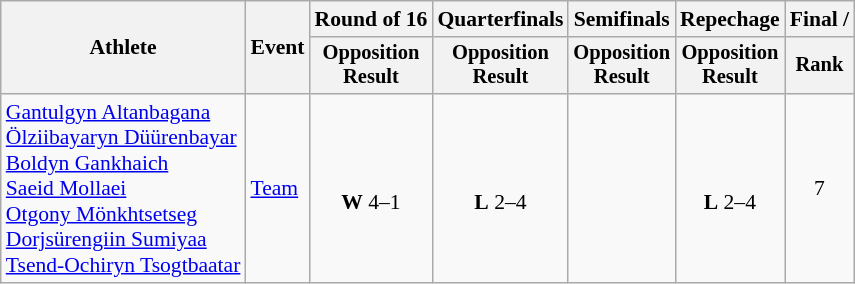<table class="wikitable" style="font-size:90%">
<tr>
<th rowspan="2">Athlete</th>
<th rowspan="2">Event</th>
<th>Round of 16</th>
<th>Quarterfinals</th>
<th>Semifinals</th>
<th>Repechage</th>
<th>Final / </th>
</tr>
<tr style="font-size:95%">
<th>Opposition<br>Result</th>
<th>Opposition<br>Result</th>
<th>Opposition<br>Result</th>
<th>Opposition<br>Result</th>
<th>Rank</th>
</tr>
<tr align=center>
<td align=left><a href='#'>Gantulgyn Altanbagana</a><br><a href='#'>Ölziibayaryn Düürenbayar</a><br><a href='#'>Boldyn Gankhaich</a><br><a href='#'>Saeid Mollaei</a><br><a href='#'>Otgony Mönkhtsetseg</a><br><a href='#'>Dorjsürengiin Sumiyaa</a><br><a href='#'>Tsend-Ochiryn Tsogtbaatar</a></td>
<td align=left><a href='#'>Team</a></td>
<td><br><strong>W</strong> 4–1</td>
<td><br><strong>L</strong> 2–4</td>
<td></td>
<td><br><strong>L</strong> 2–4</td>
<td>7</td>
</tr>
</table>
